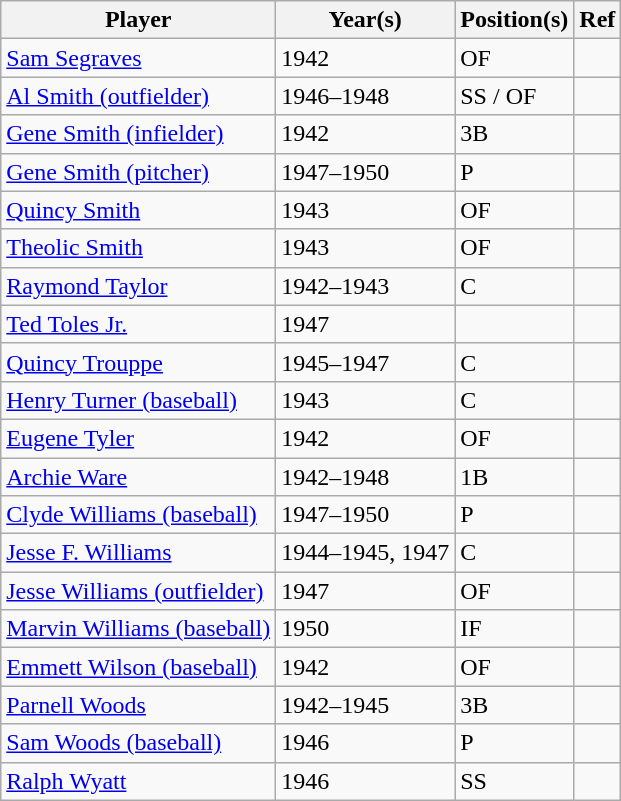<table class="wikitable">
<tr>
<th>Player</th>
<th>Year(s)</th>
<th>Position(s)</th>
<th>Ref</th>
</tr>
<tr>
<td><a href='#'>Sam Segraves</a></td>
<td>1942</td>
<td>OF</td>
<td></td>
</tr>
<tr>
<td><a href='#'>Al Smith (outfielder)</a></td>
<td>1946–1948</td>
<td>SS / OF</td>
<td></td>
</tr>
<tr>
<td><a href='#'>Gene Smith (infielder)</a></td>
<td>1942</td>
<td>3B</td>
<td></td>
</tr>
<tr>
<td><a href='#'>Gene Smith (pitcher)</a></td>
<td>1947–1950</td>
<td>P</td>
<td></td>
</tr>
<tr>
<td><a href='#'>Quincy Smith</a></td>
<td>1943</td>
<td>OF</td>
<td></td>
</tr>
<tr>
<td><a href='#'>Theolic Smith</a></td>
<td>1943</td>
<td>OF</td>
<td></td>
</tr>
<tr>
<td><a href='#'>Raymond Taylor</a></td>
<td>1942–1943</td>
<td>C</td>
<td></td>
</tr>
<tr>
<td><a href='#'>Ted Toles Jr.</a></td>
<td>1947</td>
<td></td>
<td></td>
</tr>
<tr>
<td><a href='#'>Quincy Trouppe</a></td>
<td>1945–1947</td>
<td>C</td>
<td></td>
</tr>
<tr>
<td><a href='#'>Henry Turner (baseball)</a></td>
<td>1943</td>
<td>C</td>
<td></td>
</tr>
<tr>
<td><a href='#'>Eugene Tyler</a></td>
<td>1942</td>
<td>OF</td>
<td></td>
</tr>
<tr>
<td><a href='#'>Archie Ware</a></td>
<td>1942–1948</td>
<td>1B</td>
<td></td>
</tr>
<tr>
<td><a href='#'>Clyde Williams (baseball)</a></td>
<td>1947–1950</td>
<td>P</td>
<td></td>
</tr>
<tr>
<td><a href='#'>Jesse F. Williams</a></td>
<td>1944–1945, 1947</td>
<td>C</td>
<td></td>
</tr>
<tr>
<td><a href='#'>Jesse Williams (outfielder)</a></td>
<td>1947</td>
<td>OF</td>
<td></td>
</tr>
<tr>
<td><a href='#'>Marvin Williams (baseball)</a></td>
<td>1950</td>
<td>IF</td>
<td></td>
</tr>
<tr>
<td><a href='#'>Emmett Wilson (baseball)</a></td>
<td>1942</td>
<td>OF</td>
<td></td>
</tr>
<tr>
<td><a href='#'>Parnell Woods</a></td>
<td>1942–1945</td>
<td>3B</td>
<td></td>
</tr>
<tr>
<td><a href='#'>Sam Woods (baseball)</a></td>
<td>1946</td>
<td>P</td>
<td></td>
</tr>
<tr>
<td><a href='#'>Ralph Wyatt</a></td>
<td>1946</td>
<td>SS</td>
<td></td>
</tr>
</table>
